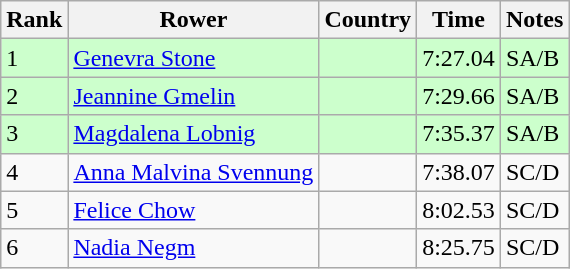<table class="wikitable">
<tr>
<th>Rank</th>
<th>Rower</th>
<th>Country</th>
<th>Time</th>
<th>Notes</th>
</tr>
<tr bgcolor=ccffcc>
<td>1</td>
<td><a href='#'>Genevra Stone</a></td>
<td></td>
<td>7:27.04</td>
<td>SA/B</td>
</tr>
<tr bgcolor=ccffcc>
<td>2</td>
<td><a href='#'>Jeannine Gmelin</a></td>
<td></td>
<td>7:29.66</td>
<td>SA/B</td>
</tr>
<tr bgcolor=ccffcc>
<td>3</td>
<td><a href='#'>Magdalena Lobnig</a></td>
<td></td>
<td>7:35.37</td>
<td>SA/B</td>
</tr>
<tr>
<td>4</td>
<td><a href='#'>Anna Malvina Svennung</a></td>
<td></td>
<td>7:38.07</td>
<td>SC/D</td>
</tr>
<tr>
<td>5</td>
<td><a href='#'>Felice Chow</a></td>
<td></td>
<td>8:02.53</td>
<td>SC/D</td>
</tr>
<tr>
<td>6</td>
<td><a href='#'>Nadia Negm</a></td>
<td></td>
<td>8:25.75</td>
<td>SC/D</td>
</tr>
</table>
